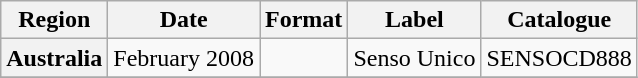<table class="wikitable plainrowheaders">
<tr>
<th scope="col">Region</th>
<th scope="col">Date</th>
<th scope="col">Format</th>
<th scope="col">Label</th>
<th scope="col">Catalogue</th>
</tr>
<tr>
<th>Australia</th>
<td>February 2008</td>
<td></td>
<td>Senso Unico</td>
<td>SENSOCD888</td>
</tr>
<tr>
</tr>
</table>
